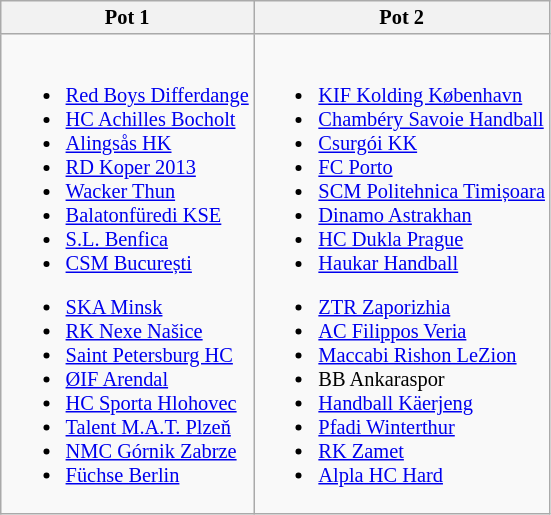<table class="wikitable" style="font-size:85%; white-space:nowrap;">
<tr>
<th>Pot 1</th>
<th>Pot 2</th>
</tr>
<tr>
<td><br>
<ul><li> <a href='#'>Red Boys Differdange</a></li><li> <a href='#'>HC Achilles Bocholt</a></li><li> <a href='#'>Alingsås HK</a></li><li> <a href='#'>RD Koper 2013</a></li><li> <a href='#'>Wacker Thun</a></li><li> <a href='#'>Balatonfüredi KSE</a></li><li> <a href='#'>S.L. Benfica</a></li><li> <a href='#'>CSM București</a></li></ul><ul><li> <a href='#'>SKA Minsk</a></li><li> <a href='#'>RK Nexe Našice</a></li><li> <a href='#'>Saint Petersburg HC</a></li><li> <a href='#'>ØIF Arendal</a></li><li> <a href='#'>HC Sporta Hlohovec</a></li><li> <a href='#'>Talent M.A.T. Plzeň</a></li><li> <a href='#'>NMC Górnik Zabrze</a></li><li> <a href='#'>Füchse Berlin</a></li></ul></td>
<td><br>
<ul><li> <a href='#'>KIF Kolding København</a></li><li> <a href='#'>Chambéry Savoie Handball</a></li><li> <a href='#'>Csurgói KK</a></li><li> <a href='#'>FC Porto</a></li><li> <a href='#'>SCM Politehnica Timișoara</a></li><li> <a href='#'>Dinamo Astrakhan</a></li><li> <a href='#'>HC Dukla Prague</a></li><li> <a href='#'>Haukar Handball</a></li></ul><ul><li> <a href='#'>ZTR Zaporizhia</a></li><li> <a href='#'>AC Filippos Veria</a></li><li> <a href='#'>Maccabi Rishon LeZion</a></li><li> BB Ankaraspor</li><li> <a href='#'>Handball Käerjeng</a></li><li> <a href='#'>Pfadi Winterthur</a></li><li> <a href='#'>RK Zamet</a></li><li> <a href='#'>Alpla HC Hard</a></li></ul></td>
</tr>
</table>
